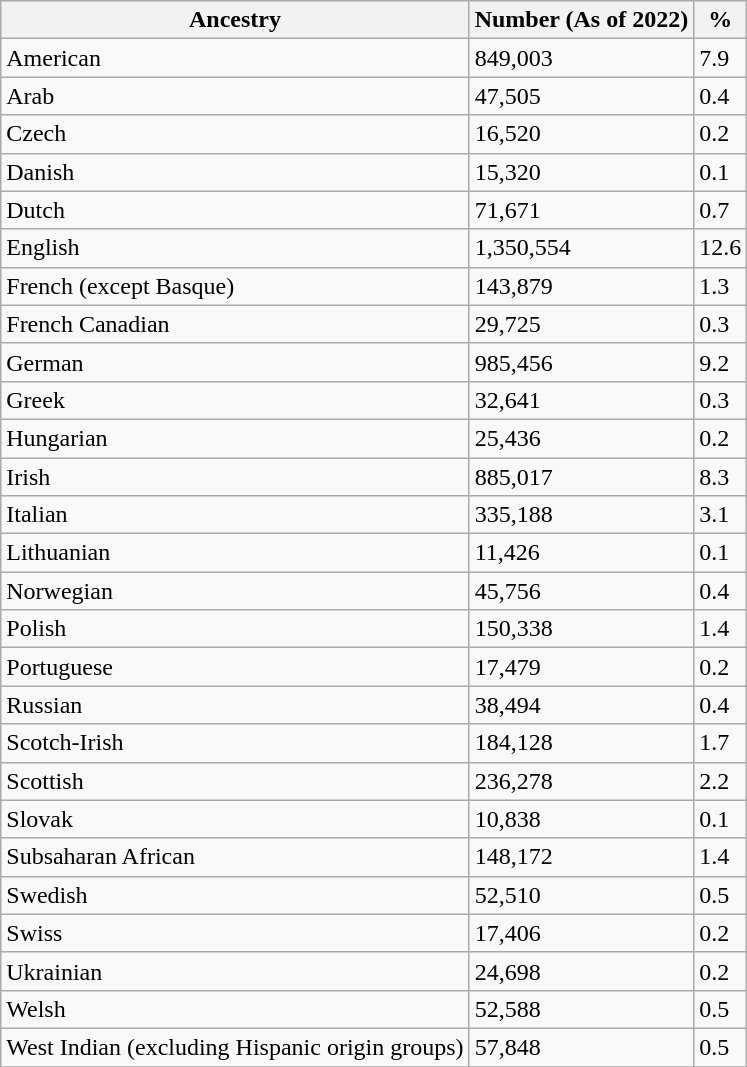<table class="wikitable sortable" font-size:75%">
<tr>
<th>Ancestry</th>
<th>Number (As of 2022)</th>
<th>%</th>
</tr>
<tr>
<td>American</td>
<td>849,003</td>
<td>7.9</td>
</tr>
<tr>
<td>Arab</td>
<td>47,505</td>
<td>0.4</td>
</tr>
<tr>
<td>Czech</td>
<td>16,520</td>
<td>0.2</td>
</tr>
<tr>
<td>Danish</td>
<td>15,320</td>
<td>0.1</td>
</tr>
<tr>
<td>Dutch</td>
<td>71,671</td>
<td>0.7</td>
</tr>
<tr>
<td>English</td>
<td>1,350,554</td>
<td>12.6</td>
</tr>
<tr>
<td>French (except Basque)</td>
<td>143,879</td>
<td>1.3</td>
</tr>
<tr>
<td>French Canadian</td>
<td>29,725</td>
<td>0.3</td>
</tr>
<tr>
<td>German</td>
<td>985,456</td>
<td>9.2</td>
</tr>
<tr>
<td>Greek</td>
<td>32,641</td>
<td>0.3</td>
</tr>
<tr>
<td>Hungarian</td>
<td>25,436</td>
<td>0.2</td>
</tr>
<tr>
<td>Irish</td>
<td>885,017</td>
<td>8.3</td>
</tr>
<tr>
<td>Italian</td>
<td>335,188</td>
<td>3.1</td>
</tr>
<tr>
<td>Lithuanian</td>
<td>11,426</td>
<td>0.1</td>
</tr>
<tr>
<td>Norwegian</td>
<td>45,756</td>
<td>0.4</td>
</tr>
<tr>
<td>Polish</td>
<td>150,338</td>
<td>1.4</td>
</tr>
<tr>
<td>Portuguese</td>
<td>17,479</td>
<td>0.2</td>
</tr>
<tr>
<td>Russian</td>
<td>38,494</td>
<td>0.4</td>
</tr>
<tr>
<td>Scotch-Irish</td>
<td>184,128</td>
<td>1.7</td>
</tr>
<tr>
<td>Scottish</td>
<td>236,278</td>
<td>2.2</td>
</tr>
<tr>
<td>Slovak</td>
<td>10,838</td>
<td>0.1</td>
</tr>
<tr>
<td>Subsaharan African</td>
<td>148,172</td>
<td>1.4</td>
</tr>
<tr>
<td>Swedish</td>
<td>52,510</td>
<td>0.5</td>
</tr>
<tr>
<td>Swiss</td>
<td>17,406</td>
<td>0.2</td>
</tr>
<tr>
<td>Ukrainian</td>
<td>24,698</td>
<td>0.2</td>
</tr>
<tr>
<td>Welsh</td>
<td>52,588</td>
<td>0.5</td>
</tr>
<tr>
<td>West Indian (excluding Hispanic origin groups)</td>
<td>57,848</td>
<td>0.5</td>
</tr>
<tr>
</tr>
<tr class="sortbottom">
</tr>
</table>
